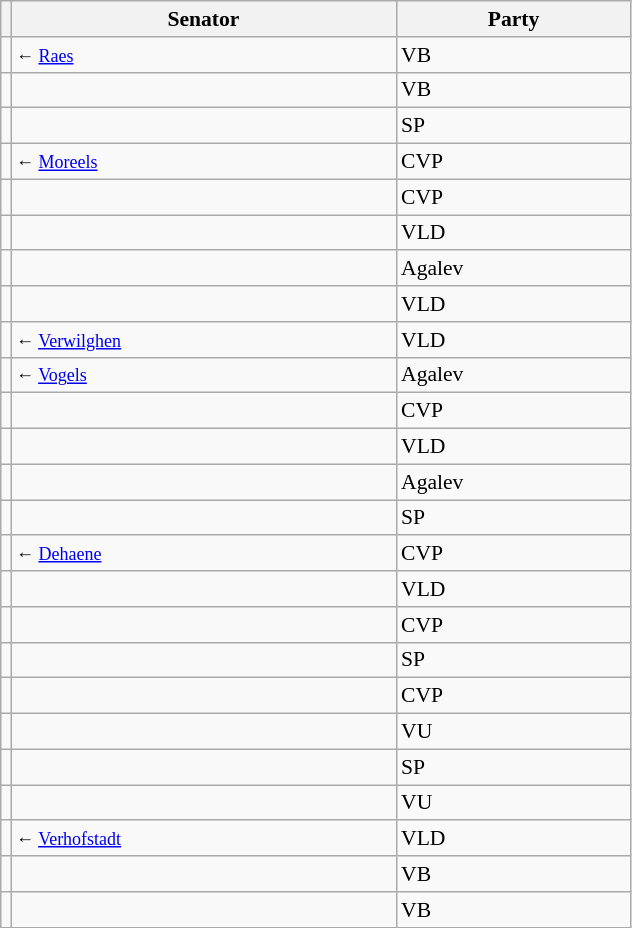<table class="sortable wikitable" style="text-align:left; font-size:90%">
<tr>
<th></th>
<th style="width:250px;">Senator</th>
<th style="width:150px;">Party</th>
</tr>
<tr>
<td></td>
<td> <small>← <a href='#'>Raes</a></small></td>
<td>VB</td>
</tr>
<tr>
<td></td>
<td></td>
<td>VB</td>
</tr>
<tr>
<td></td>
<td></td>
<td>SP</td>
</tr>
<tr>
<td></td>
<td> <small>← <a href='#'>Moreels</a></small></td>
<td>CVP</td>
</tr>
<tr>
<td></td>
<td></td>
<td>CVP</td>
</tr>
<tr>
<td></td>
<td></td>
<td>VLD</td>
</tr>
<tr>
<td></td>
<td></td>
<td>Agalev</td>
</tr>
<tr>
<td></td>
<td></td>
<td>VLD</td>
</tr>
<tr>
<td></td>
<td> <small>← <a href='#'>Verwilghen</a></small></td>
<td>VLD</td>
</tr>
<tr>
<td></td>
<td> <small>← <a href='#'>Vogels</a></small></td>
<td>Agalev</td>
</tr>
<tr>
<td></td>
<td></td>
<td>CVP</td>
</tr>
<tr>
<td></td>
<td></td>
<td>VLD</td>
</tr>
<tr>
<td></td>
<td></td>
<td>Agalev</td>
</tr>
<tr>
<td></td>
<td></td>
<td>SP</td>
</tr>
<tr>
<td></td>
<td> <small>← <a href='#'>Dehaene</a></small></td>
<td>CVP</td>
</tr>
<tr>
<td></td>
<td></td>
<td>VLD</td>
</tr>
<tr>
<td></td>
<td></td>
<td>CVP</td>
</tr>
<tr>
<td></td>
<td></td>
<td>SP</td>
</tr>
<tr>
<td></td>
<td></td>
<td>CVP</td>
</tr>
<tr>
<td></td>
<td></td>
<td>VU</td>
</tr>
<tr>
<td></td>
<td></td>
<td>SP</td>
</tr>
<tr>
<td></td>
<td></td>
<td>VU</td>
</tr>
<tr>
<td></td>
<td> <small>← <a href='#'>Verhofstadt</a></small></td>
<td>VLD</td>
</tr>
<tr>
<td></td>
<td></td>
<td>VB</td>
</tr>
<tr>
<td></td>
<td></td>
<td>VB</td>
</tr>
</table>
